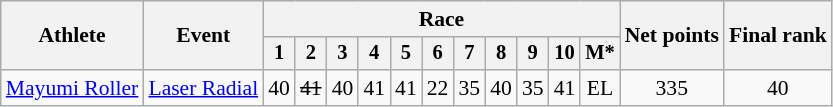<table class="wikitable" style="font-size:90%">
<tr>
<th rowspan="2">Athlete</th>
<th rowspan="2">Event</th>
<th colspan=11>Race</th>
<th rowspan=2>Net points</th>
<th rowspan=2>Final rank</th>
</tr>
<tr style="font-size:95%">
<th>1</th>
<th>2</th>
<th>3</th>
<th>4</th>
<th>5</th>
<th>6</th>
<th>7</th>
<th>8</th>
<th>9</th>
<th>10</th>
<th>M*</th>
</tr>
<tr align=center>
<td align=left><a href='#'>Mayumi Roller</a></td>
<td align=left><a href='#'>Laser Radial</a></td>
<td>40</td>
<td><s>41</s></td>
<td>40</td>
<td>41</td>
<td>41</td>
<td>22</td>
<td>35</td>
<td>40</td>
<td>35</td>
<td>41</td>
<td>EL</td>
<td>335</td>
<td>40</td>
</tr>
</table>
